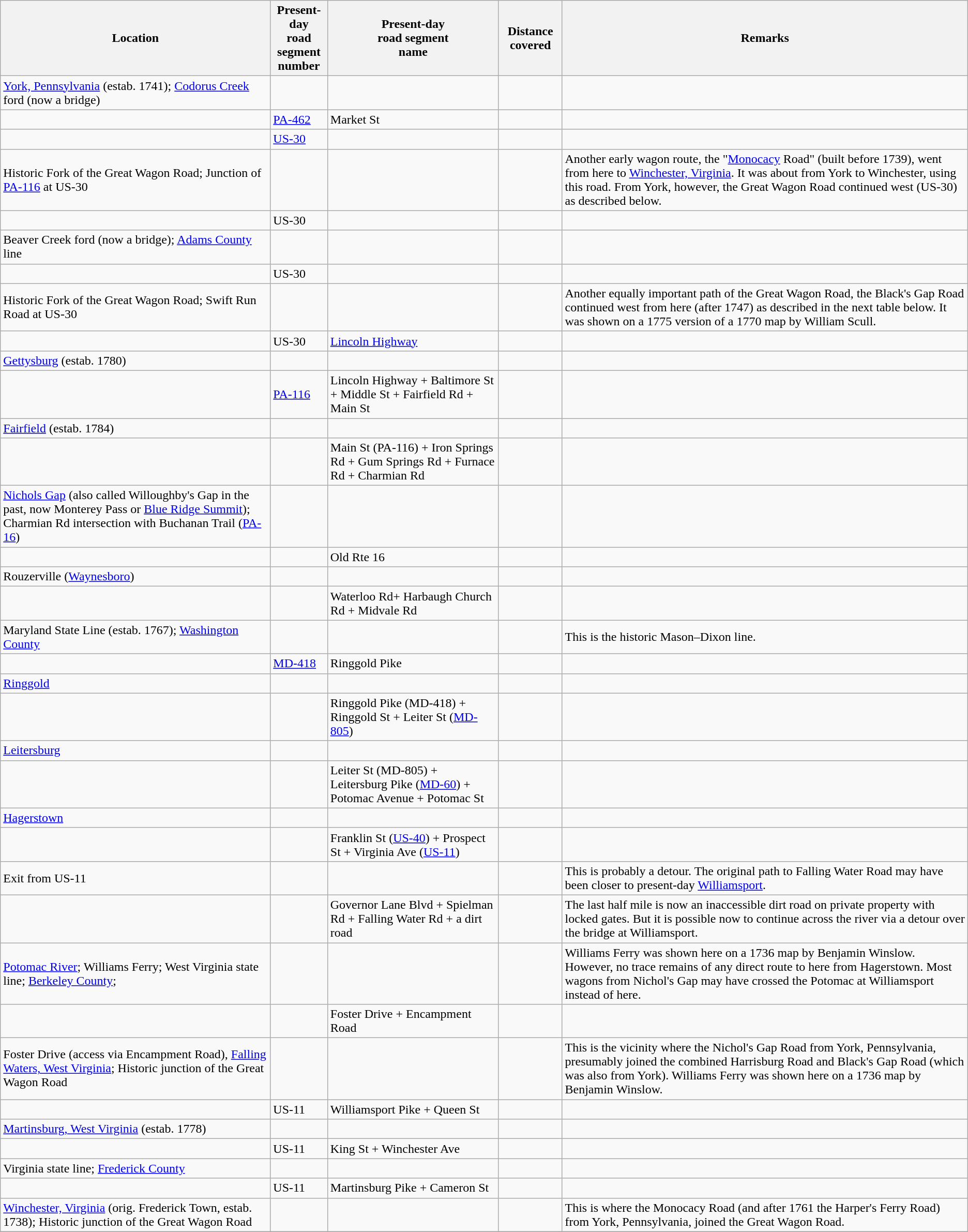<table class="wikitable">
<tr>
<th>Location</th>
<th>Present-day <br> road segment <br> number</th>
<th>Present-day <br> road segment <br> name</th>
<th>Distance covered</th>
<th>Remarks</th>
</tr>
<tr>
<td><a href='#'>York, Pennsylvania</a> (estab. 1741); <a href='#'>Codorus Creek</a> ford (now a bridge)</td>
<td></td>
<td></td>
<td></td>
<td></td>
</tr>
<tr>
<td></td>
<td><a href='#'>PA-462</a></td>
<td>Market St</td>
<td align=center></td>
<td></td>
</tr>
<tr>
<td></td>
<td><a href='#'>US-30</a></td>
<td></td>
<td align=center></td>
<td></td>
</tr>
<tr>
<td>Historic Fork of the Great Wagon Road; Junction of <a href='#'>PA-116</a> at US-30</td>
<td></td>
<td></td>
<td></td>
<td>Another early wagon route, the "<a href='#'>Monocacy</a> Road" (built before 1739), went from here to <a href='#'>Winchester, Virginia</a>. It was about  from York to Winchester, using this road. From York, however, the Great Wagon Road continued west (US-30) as described below.</td>
</tr>
<tr>
<td></td>
<td>US-30</td>
<td></td>
<td align=center></td>
<td></td>
</tr>
<tr>
<td>Beaver Creek ford (now a bridge);  <a href='#'>Adams County</a> line</td>
<td></td>
<td></td>
<td></td>
<td></td>
</tr>
<tr>
<td></td>
<td>US-30</td>
<td></td>
<td align=center></td>
<td></td>
</tr>
<tr>
<td>Historic Fork of the Great Wagon Road; Swift Run Road at US-30</td>
<td></td>
<td></td>
<td></td>
<td>Another equally important path of the Great Wagon Road, the Black's Gap Road continued west from here (after 1747) as described in the next table below.  It was shown on a 1775 version of a 1770 map by William Scull.</td>
</tr>
<tr>
<td></td>
<td>US-30</td>
<td><a href='#'>Lincoln Highway</a></td>
<td align=center></td>
<td></td>
</tr>
<tr>
<td><a href='#'>Gettysburg</a> (estab. 1780)</td>
<td></td>
<td></td>
<td></td>
<td></td>
</tr>
<tr>
<td></td>
<td><a href='#'>PA-116</a></td>
<td>Lincoln Highway + Baltimore St + Middle St + Fairfield Rd + Main St</td>
<td align=center></td>
<td></td>
</tr>
<tr>
<td><a href='#'>Fairfield</a> (estab. 1784)</td>
<td></td>
<td></td>
<td></td>
<td></td>
</tr>
<tr>
<td></td>
<td></td>
<td>Main St (PA-116) + Iron Springs Rd + Gum Springs Rd + Furnace Rd + Charmian Rd</td>
<td align=center></td>
<td></td>
</tr>
<tr>
<td><a href='#'>Nichols Gap</a> (also called Willoughby's Gap in the past, now Monterey Pass or <a href='#'>Blue Ridge Summit</a>); Charmian Rd intersection with Buchanan Trail (<a href='#'>PA-16</a>)</td>
<td></td>
<td></td>
<td></td>
<td></td>
</tr>
<tr>
<td></td>
<td></td>
<td>Old Rte 16</td>
<td align=center></td>
<td></td>
</tr>
<tr>
<td>Rouzerville (<a href='#'>Waynesboro</a>)</td>
<td></td>
<td></td>
<td></td>
<td></td>
</tr>
<tr>
<td></td>
<td></td>
<td>Waterloo Rd+ Harbaugh Church Rd + Midvale Rd</td>
<td align=center></td>
<td></td>
</tr>
<tr>
<td>Maryland State Line (estab. 1767); <a href='#'>Washington County</a></td>
<td></td>
<td></td>
<td></td>
<td>This is the historic Mason–Dixon line.</td>
</tr>
<tr>
<td></td>
<td><a href='#'>MD-418</a></td>
<td>Ringgold Pike</td>
<td align=center></td>
<td></td>
</tr>
<tr>
<td><a href='#'>Ringgold</a></td>
<td></td>
<td></td>
<td></td>
<td></td>
</tr>
<tr>
<td></td>
<td></td>
<td>Ringgold Pike (MD-418) + Ringgold St + Leiter St (<a href='#'>MD-805</a>)</td>
<td align=center></td>
<td></td>
</tr>
<tr>
<td><a href='#'>Leitersburg</a></td>
<td></td>
<td></td>
<td></td>
<td></td>
</tr>
<tr>
<td></td>
<td></td>
<td>Leiter St (MD-805) + Leitersburg Pike (<a href='#'>MD-60</a>) + Potomac Avenue + Potomac St</td>
<td align=center></td>
<td></td>
</tr>
<tr>
<td><a href='#'>Hagerstown</a></td>
<td></td>
<td></td>
<td></td>
<td></td>
</tr>
<tr>
<td></td>
<td></td>
<td>Franklin St (<a href='#'>US-40</a>) + Prospect St + Virginia Ave (<a href='#'>US-11</a>)</td>
<td align=center></td>
<td></td>
</tr>
<tr>
<td>Exit from US-11</td>
<td></td>
<td></td>
<td></td>
<td>This is probably a detour. The original path to Falling Water Road may have been closer to present-day <a href='#'>Williamsport</a>.</td>
</tr>
<tr>
<td></td>
<td></td>
<td>Governor Lane Blvd + Spielman Rd + Falling Water Rd + a dirt road</td>
<td align=center></td>
<td>The last half mile is now an inaccessible dirt road on private property with locked gates. But it is possible now to continue across the river via a detour over the bridge at Williamsport.</td>
</tr>
<tr>
<td><a href='#'>Potomac River</a>;  Williams Ferry; West Virginia state line; <a href='#'>Berkeley County</a>;</td>
<td></td>
<td></td>
<td></td>
<td>Williams Ferry was shown here on a 1736 map by Benjamin Winslow. However, no trace remains of any direct route to here from Hagerstown. Most wagons from Nichol's Gap may have crossed the Potomac at Williamsport instead of here.</td>
</tr>
<tr>
<td></td>
<td></td>
<td>Foster Drive + Encampment Road</td>
<td align=center></td>
<td></td>
</tr>
<tr>
<td>Foster Drive (access via Encampment Road), <a href='#'>Falling Waters, West Virginia</a>; Historic junction of the Great Wagon Road</td>
<td></td>
<td></td>
<td></td>
<td>This is the vicinity where the Nichol's Gap Road from York, Pennsylvania, presumably joined the combined Harrisburg Road and Black's Gap Road (which was also from York). Williams Ferry was shown here on a 1736 map by Benjamin Winslow.</td>
</tr>
<tr>
<td></td>
<td>US-11</td>
<td>Williamsport Pike + Queen St</td>
<td align=center></td>
<td></td>
</tr>
<tr>
<td><a href='#'>Martinsburg, West Virginia</a> (estab. 1778)</td>
<td></td>
<td></td>
<td></td>
<td></td>
</tr>
<tr>
<td></td>
<td>US-11</td>
<td>King St + Winchester Ave</td>
<td align=center></td>
<td></td>
</tr>
<tr>
<td>Virginia state line; <a href='#'>Frederick County</a></td>
<td></td>
<td></td>
<td></td>
<td></td>
</tr>
<tr>
<td></td>
<td>US-11</td>
<td>Martinsburg Pike + Cameron St</td>
<td align=center></td>
<td></td>
</tr>
<tr>
<td><a href='#'>Winchester, Virginia</a> (orig. Frederick Town, estab. 1738); Historic junction of the Great Wagon Road</td>
<td></td>
<td></td>
<td></td>
<td>This is where the Monocacy Road (and after 1761 the Harper's Ferry Road) from York, Pennsylvania, joined the Great Wagon Road.</td>
</tr>
<tr>
</tr>
</table>
